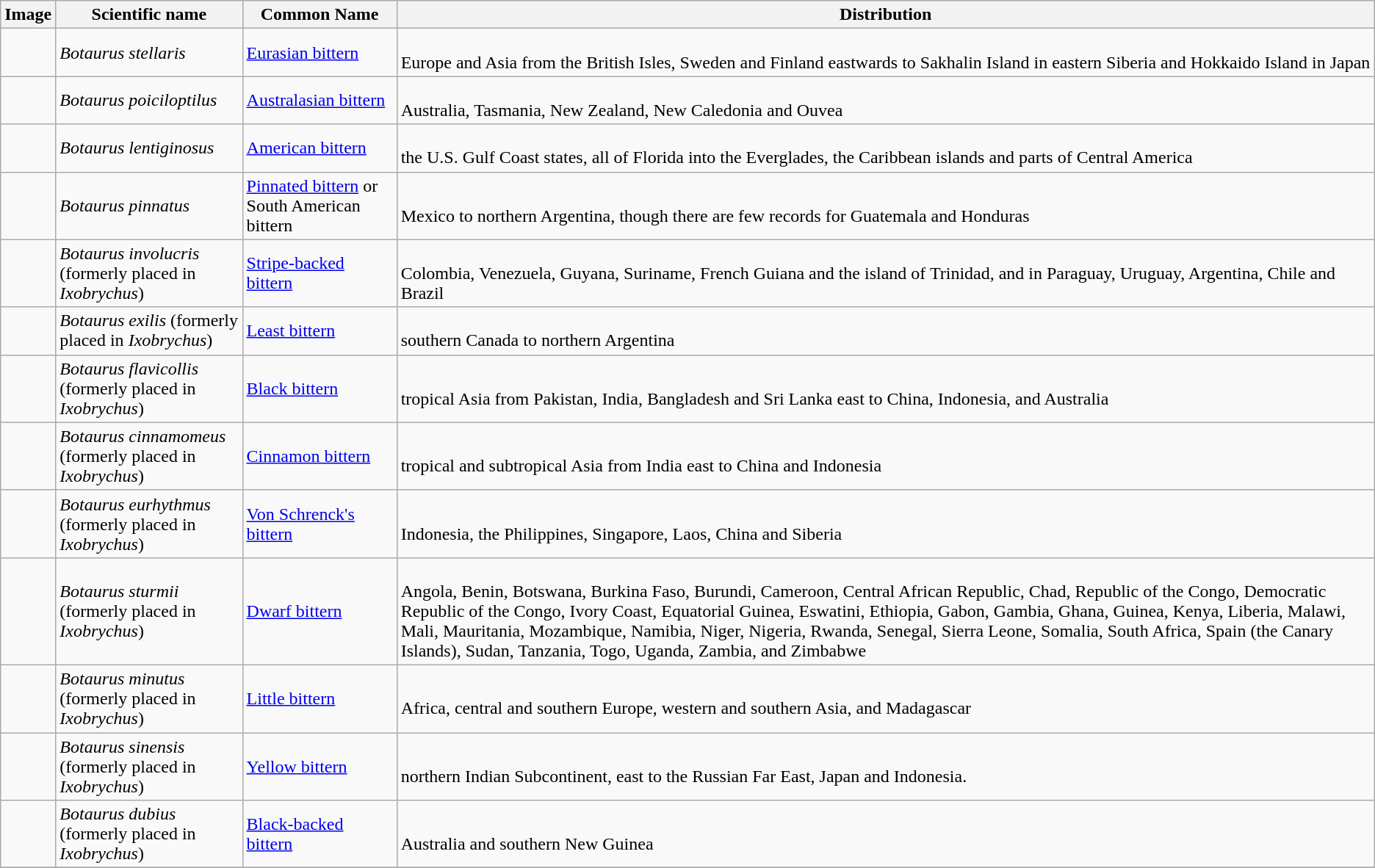<table class="wikitable">
<tr>
<th>Image</th>
<th>Scientific name</th>
<th>Common Name</th>
<th>Distribution</th>
</tr>
<tr>
<td></td>
<td><em>Botaurus stellaris</em></td>
<td><a href='#'>Eurasian bittern</a></td>
<td><br>Europe and Asia from the British Isles, Sweden and Finland eastwards to Sakhalin Island in eastern Siberia and Hokkaido Island in Japan</td>
</tr>
<tr>
<td></td>
<td><em>Botaurus poiciloptilus</em></td>
<td><a href='#'>Australasian bittern</a></td>
<td><br>Australia, Tasmania, New Zealand, New Caledonia and Ouvea</td>
</tr>
<tr>
<td></td>
<td><em>Botaurus lentiginosus</em></td>
<td><a href='#'>American bittern</a></td>
<td><br>the U.S. Gulf Coast states, all of Florida into the Everglades, the Caribbean islands and parts of Central America</td>
</tr>
<tr>
<td></td>
<td><em>Botaurus pinnatus</em></td>
<td><a href='#'>Pinnated bittern</a> or South American bittern</td>
<td><br>Mexico to northern Argentina, though there are few records for Guatemala and Honduras</td>
</tr>
<tr>
<td></td>
<td><em>Botaurus involucris</em> (formerly placed in <em>Ixobrychus</em>)</td>
<td><a href='#'>Stripe-backed bittern</a></td>
<td> <br>Colombia, Venezuela, Guyana, Suriname, French Guiana and the island of Trinidad, and in Paraguay, Uruguay, Argentina, Chile and Brazil</td>
</tr>
<tr>
<td></td>
<td><em>Botaurus exilis</em> (formerly placed in <em>Ixobrychus</em>)</td>
<td><a href='#'>Least bittern</a></td>
<td><br>southern Canada to northern Argentina</td>
</tr>
<tr>
<td></td>
<td><em>Botaurus flavicollis</em> (formerly placed in <em>Ixobrychus</em>)</td>
<td><a href='#'>Black bittern</a></td>
<td> <br>tropical Asia from Pakistan, India, Bangladesh and Sri Lanka east to China, Indonesia, and Australia</td>
</tr>
<tr>
<td></td>
<td><em>Botaurus cinnamomeus</em> (formerly placed in <em>Ixobrychus</em>)</td>
<td><a href='#'>Cinnamon bittern</a></td>
<td><br>tropical and subtropical Asia from India east to China and Indonesia</td>
</tr>
<tr>
<td></td>
<td><em>Botaurus eurhythmus</em> (formerly placed in <em>Ixobrychus</em>)</td>
<td><a href='#'>Von Schrenck's bittern</a></td>
<td><br>Indonesia, the Philippines, Singapore, Laos, China and Siberia</td>
</tr>
<tr>
<td></td>
<td><em>Botaurus sturmii</em>  (formerly placed in <em>Ixobrychus</em>)</td>
<td><a href='#'>Dwarf bittern</a></td>
<td><br> Angola, Benin, Botswana, Burkina Faso, Burundi, Cameroon, Central African Republic, Chad, Republic of the Congo, Democratic Republic of the Congo, Ivory Coast, Equatorial Guinea, Eswatini, Ethiopia, Gabon, Gambia, Ghana, Guinea, Kenya, Liberia, Malawi, Mali, Mauritania, Mozambique, Namibia, Niger, Nigeria, Rwanda, Senegal, Sierra Leone, Somalia, South Africa, Spain (the Canary Islands), Sudan, Tanzania, Togo, Uganda, Zambia, and Zimbabwe</td>
</tr>
<tr>
<td></td>
<td><em>Botaurus minutus</em> (formerly placed in <em>Ixobrychus</em>)</td>
<td><a href='#'>Little bittern</a></td>
<td><br> Africa, central and southern Europe, western and southern Asia, and Madagascar</td>
</tr>
<tr>
<td></td>
<td><em>Botaurus sinensis</em> (formerly placed in <em>Ixobrychus</em>)</td>
<td><a href='#'>Yellow bittern</a></td>
<td><br> northern Indian Subcontinent, east to the Russian Far East, Japan and Indonesia.</td>
</tr>
<tr>
<td></td>
<td><em>Botaurus dubius</em> (formerly placed in <em>Ixobrychus</em>)</td>
<td><a href='#'>Black-backed bittern</a></td>
<td><br> Australia and southern New Guinea</td>
</tr>
<tr>
</tr>
</table>
